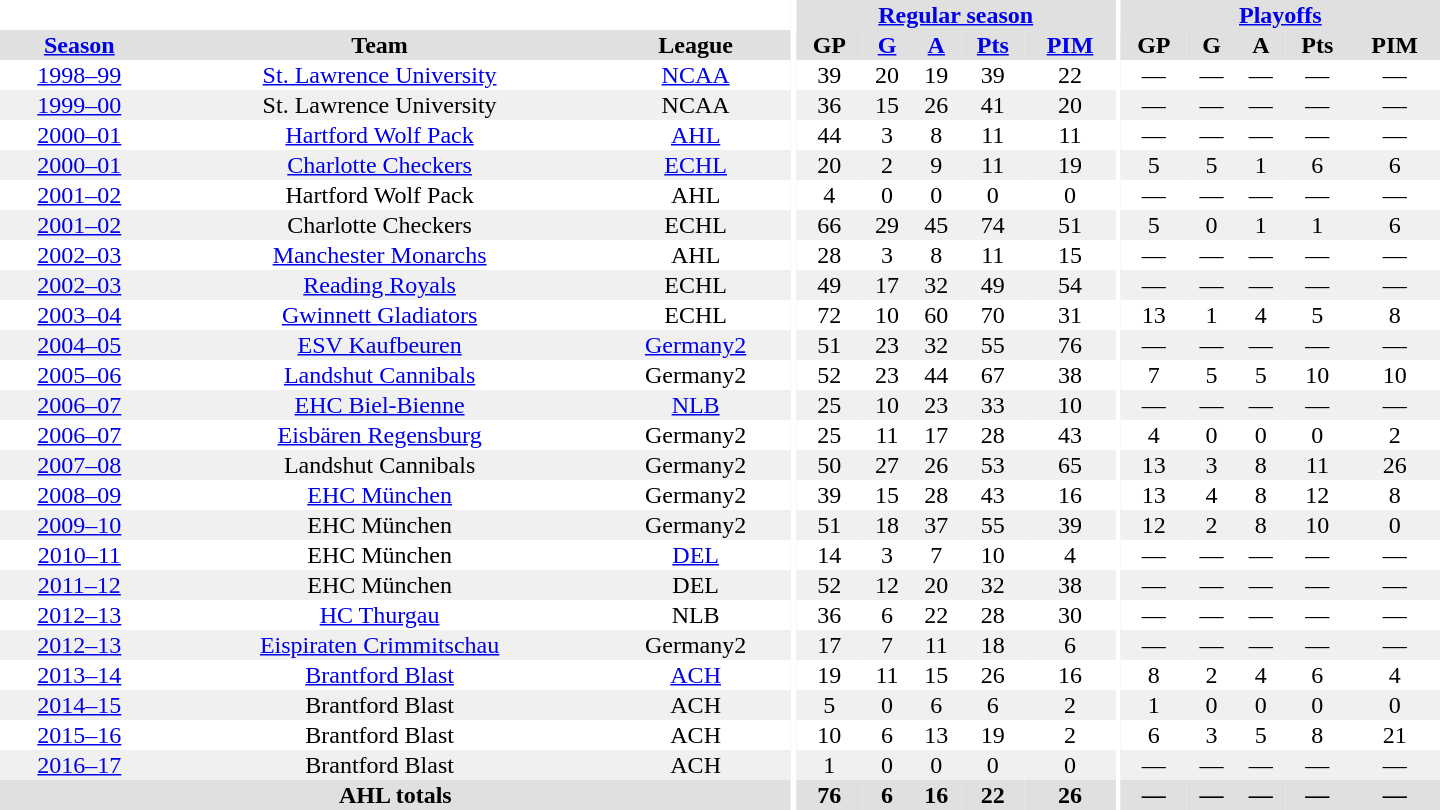<table border="0" cellpadding="1" cellspacing="0" style="text-align:center; width:60em">
<tr bgcolor="#e0e0e0">
<th colspan="3" bgcolor="#ffffff"></th>
<th rowspan="99" bgcolor="#ffffff"></th>
<th colspan="5"><a href='#'>Regular season</a></th>
<th rowspan="99" bgcolor="#ffffff"></th>
<th colspan="5"><a href='#'>Playoffs</a></th>
</tr>
<tr bgcolor="#e0e0e0">
<th><a href='#'>Season</a></th>
<th>Team</th>
<th>League</th>
<th>GP</th>
<th><a href='#'>G</a></th>
<th><a href='#'>A</a></th>
<th><a href='#'>Pts</a></th>
<th><a href='#'>PIM</a></th>
<th>GP</th>
<th>G</th>
<th>A</th>
<th>Pts</th>
<th>PIM</th>
</tr>
<tr>
<td><a href='#'>1998–99</a></td>
<td><a href='#'>St. Lawrence University</a></td>
<td><a href='#'>NCAA</a></td>
<td>39</td>
<td>20</td>
<td>19</td>
<td>39</td>
<td>22</td>
<td>—</td>
<td>—</td>
<td>—</td>
<td>—</td>
<td>—</td>
</tr>
<tr bgcolor="#f0f0f0">
<td><a href='#'>1999–00</a></td>
<td>St. Lawrence University</td>
<td>NCAA</td>
<td>36</td>
<td>15</td>
<td>26</td>
<td>41</td>
<td>20</td>
<td>—</td>
<td>—</td>
<td>—</td>
<td>—</td>
<td>—</td>
</tr>
<tr>
<td><a href='#'>2000–01</a></td>
<td><a href='#'>Hartford Wolf Pack</a></td>
<td><a href='#'>AHL</a></td>
<td>44</td>
<td>3</td>
<td>8</td>
<td>11</td>
<td>11</td>
<td>—</td>
<td>—</td>
<td>—</td>
<td>—</td>
<td>—</td>
</tr>
<tr bgcolor="#f0f0f0">
<td><a href='#'>2000–01</a></td>
<td><a href='#'>Charlotte Checkers</a></td>
<td><a href='#'>ECHL</a></td>
<td>20</td>
<td>2</td>
<td>9</td>
<td>11</td>
<td>19</td>
<td>5</td>
<td>5</td>
<td>1</td>
<td>6</td>
<td>6</td>
</tr>
<tr>
<td><a href='#'>2001–02</a></td>
<td>Hartford Wolf Pack</td>
<td>AHL</td>
<td>4</td>
<td>0</td>
<td>0</td>
<td>0</td>
<td>0</td>
<td>—</td>
<td>—</td>
<td>—</td>
<td>—</td>
<td>—</td>
</tr>
<tr bgcolor="#f0f0f0">
<td><a href='#'>2001–02</a></td>
<td>Charlotte Checkers</td>
<td>ECHL</td>
<td>66</td>
<td>29</td>
<td>45</td>
<td>74</td>
<td>51</td>
<td>5</td>
<td>0</td>
<td>1</td>
<td>1</td>
<td>6</td>
</tr>
<tr>
<td><a href='#'>2002–03</a></td>
<td><a href='#'>Manchester Monarchs</a></td>
<td>AHL</td>
<td>28</td>
<td>3</td>
<td>8</td>
<td>11</td>
<td>15</td>
<td>—</td>
<td>—</td>
<td>—</td>
<td>—</td>
<td>—</td>
</tr>
<tr bgcolor="#f0f0f0">
<td><a href='#'>2002–03</a></td>
<td><a href='#'>Reading Royals</a></td>
<td>ECHL</td>
<td>49</td>
<td>17</td>
<td>32</td>
<td>49</td>
<td>54</td>
<td>—</td>
<td>—</td>
<td>—</td>
<td>—</td>
<td>—</td>
</tr>
<tr>
<td><a href='#'>2003–04</a></td>
<td><a href='#'>Gwinnett Gladiators</a></td>
<td>ECHL</td>
<td>72</td>
<td>10</td>
<td>60</td>
<td>70</td>
<td>31</td>
<td>13</td>
<td>1</td>
<td>4</td>
<td>5</td>
<td>8</td>
</tr>
<tr bgcolor="#f0f0f0">
<td><a href='#'>2004–05</a></td>
<td><a href='#'>ESV Kaufbeuren</a></td>
<td><a href='#'>Germany2</a></td>
<td>51</td>
<td>23</td>
<td>32</td>
<td>55</td>
<td>76</td>
<td>—</td>
<td>—</td>
<td>—</td>
<td>—</td>
<td>—</td>
</tr>
<tr>
<td><a href='#'>2005–06</a></td>
<td><a href='#'>Landshut Cannibals</a></td>
<td>Germany2</td>
<td>52</td>
<td>23</td>
<td>44</td>
<td>67</td>
<td>38</td>
<td>7</td>
<td>5</td>
<td>5</td>
<td>10</td>
<td>10</td>
</tr>
<tr bgcolor="#f0f0f0">
<td><a href='#'>2006–07</a></td>
<td><a href='#'>EHC Biel-Bienne</a></td>
<td><a href='#'>NLB</a></td>
<td>25</td>
<td>10</td>
<td>23</td>
<td>33</td>
<td>10</td>
<td>—</td>
<td>—</td>
<td>—</td>
<td>—</td>
<td>—</td>
</tr>
<tr>
<td><a href='#'>2006–07</a></td>
<td><a href='#'>Eisbären Regensburg</a></td>
<td>Germany2</td>
<td>25</td>
<td>11</td>
<td>17</td>
<td>28</td>
<td>43</td>
<td>4</td>
<td>0</td>
<td>0</td>
<td>0</td>
<td>2</td>
</tr>
<tr bgcolor="#f0f0f0">
<td><a href='#'>2007–08</a></td>
<td>Landshut Cannibals</td>
<td>Germany2</td>
<td>50</td>
<td>27</td>
<td>26</td>
<td>53</td>
<td>65</td>
<td>13</td>
<td>3</td>
<td>8</td>
<td>11</td>
<td>26</td>
</tr>
<tr>
<td><a href='#'>2008–09</a></td>
<td><a href='#'>EHC München</a></td>
<td>Germany2</td>
<td>39</td>
<td>15</td>
<td>28</td>
<td>43</td>
<td>16</td>
<td>13</td>
<td>4</td>
<td>8</td>
<td>12</td>
<td>8</td>
</tr>
<tr bgcolor="#f0f0f0">
<td><a href='#'>2009–10</a></td>
<td>EHC München</td>
<td>Germany2</td>
<td>51</td>
<td>18</td>
<td>37</td>
<td>55</td>
<td>39</td>
<td>12</td>
<td>2</td>
<td>8</td>
<td>10</td>
<td>0</td>
</tr>
<tr>
<td><a href='#'>2010–11</a></td>
<td>EHC München</td>
<td><a href='#'>DEL</a></td>
<td>14</td>
<td>3</td>
<td>7</td>
<td>10</td>
<td>4</td>
<td>—</td>
<td>—</td>
<td>—</td>
<td>—</td>
<td>—</td>
</tr>
<tr bgcolor="#f0f0f0">
<td><a href='#'>2011–12</a></td>
<td>EHC München</td>
<td>DEL</td>
<td>52</td>
<td>12</td>
<td>20</td>
<td>32</td>
<td>38</td>
<td>—</td>
<td>—</td>
<td>—</td>
<td>—</td>
<td>—</td>
</tr>
<tr>
<td><a href='#'>2012–13</a></td>
<td><a href='#'>HC Thurgau</a></td>
<td>NLB</td>
<td>36</td>
<td>6</td>
<td>22</td>
<td>28</td>
<td>30</td>
<td>—</td>
<td>—</td>
<td>—</td>
<td>—</td>
<td>—</td>
</tr>
<tr bgcolor="#f0f0f0">
<td><a href='#'>2012–13</a></td>
<td><a href='#'>Eispiraten Crimmitschau</a></td>
<td>Germany2</td>
<td>17</td>
<td>7</td>
<td>11</td>
<td>18</td>
<td>6</td>
<td>—</td>
<td>—</td>
<td>—</td>
<td>—</td>
<td>—</td>
</tr>
<tr>
<td><a href='#'>2013–14</a></td>
<td><a href='#'>Brantford Blast</a></td>
<td><a href='#'>ACH</a></td>
<td>19</td>
<td>11</td>
<td>15</td>
<td>26</td>
<td>16</td>
<td>8</td>
<td>2</td>
<td>4</td>
<td>6</td>
<td>4</td>
</tr>
<tr bgcolor="#f0f0f0">
<td><a href='#'>2014–15</a></td>
<td>Brantford Blast</td>
<td>ACH</td>
<td>5</td>
<td>0</td>
<td>6</td>
<td>6</td>
<td>2</td>
<td>1</td>
<td>0</td>
<td>0</td>
<td>0</td>
<td>0</td>
</tr>
<tr>
<td><a href='#'>2015–16</a></td>
<td>Brantford Blast</td>
<td>ACH</td>
<td>10</td>
<td>6</td>
<td>13</td>
<td>19</td>
<td>2</td>
<td>6</td>
<td>3</td>
<td>5</td>
<td>8</td>
<td>21</td>
</tr>
<tr bgcolor="#f0f0f0">
<td><a href='#'>2016–17</a></td>
<td>Brantford Blast</td>
<td>ACH</td>
<td>1</td>
<td>0</td>
<td>0</td>
<td>0</td>
<td>0</td>
<td>—</td>
<td>—</td>
<td>—</td>
<td>—</td>
<td>—</td>
</tr>
<tr>
</tr>
<tr ALIGN="center" bgcolor="#e0e0e0">
<th colspan="3">AHL totals</th>
<th ALIGN="center">76</th>
<th ALIGN="center">6</th>
<th ALIGN="center">16</th>
<th ALIGN="center">22</th>
<th ALIGN="center">26</th>
<th ALIGN="center">—</th>
<th ALIGN="center">—</th>
<th ALIGN="center">—</th>
<th ALIGN="center">—</th>
<th ALIGN="center">—</th>
</tr>
</table>
